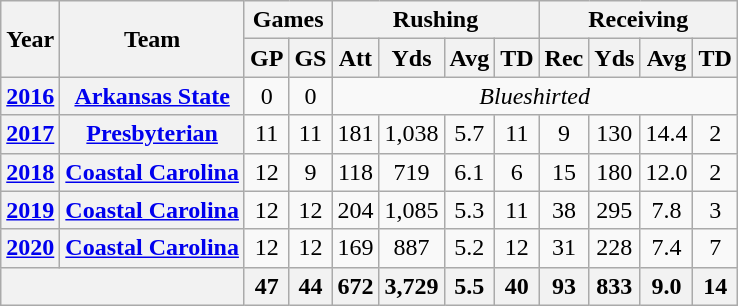<table class=wikitable style="text-align:center;">
<tr>
<th rowspan="2">Year</th>
<th rowspan="2">Team</th>
<th colspan="2">Games</th>
<th colspan="4">Rushing</th>
<th colspan="4">Receiving</th>
</tr>
<tr>
<th>GP</th>
<th>GS</th>
<th>Att</th>
<th>Yds</th>
<th>Avg</th>
<th>TD</th>
<th>Rec</th>
<th>Yds</th>
<th>Avg</th>
<th>TD</th>
</tr>
<tr>
<th><a href='#'>2016</a></th>
<th><a href='#'>Arkansas State</a></th>
<td>0</td>
<td>0</td>
<td colspan="10"><em>Blueshirted </em></td>
</tr>
<tr>
<th><a href='#'>2017</a></th>
<th><a href='#'>Presbyterian</a></th>
<td>11</td>
<td>11</td>
<td>181</td>
<td>1,038</td>
<td>5.7</td>
<td>11</td>
<td>9</td>
<td>130</td>
<td>14.4</td>
<td>2</td>
</tr>
<tr>
<th><a href='#'>2018</a></th>
<th><a href='#'>Coastal Carolina</a></th>
<td>12</td>
<td>9</td>
<td>118</td>
<td>719</td>
<td>6.1</td>
<td>6</td>
<td>15</td>
<td>180</td>
<td>12.0</td>
<td>2</td>
</tr>
<tr>
<th><a href='#'>2019</a></th>
<th><a href='#'>Coastal Carolina</a></th>
<td>12</td>
<td>12</td>
<td>204</td>
<td>1,085</td>
<td>5.3</td>
<td>11</td>
<td>38</td>
<td>295</td>
<td>7.8</td>
<td>3</td>
</tr>
<tr>
<th><a href='#'>2020</a></th>
<th><a href='#'>Coastal Carolina</a></th>
<td>12</td>
<td>12</td>
<td>169</td>
<td>887</td>
<td>5.2</td>
<td>12</td>
<td>31</td>
<td>228</td>
<td>7.4</td>
<td>7</td>
</tr>
<tr>
<th colspan="2"></th>
<th>47</th>
<th>44</th>
<th>672</th>
<th>3,729</th>
<th>5.5</th>
<th>40</th>
<th>93</th>
<th>833</th>
<th>9.0</th>
<th>14</th>
</tr>
</table>
